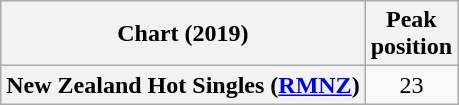<table class="wikitable sortable plainrowheaders" style="text-align:center">
<tr>
<th scope="col">Chart (2019)</th>
<th scope="col">Peak<br>position</th>
</tr>
<tr>
<th scope="row">New Zealand Hot Singles (<a href='#'>RMNZ</a>)</th>
<td>23</td>
</tr>
</table>
